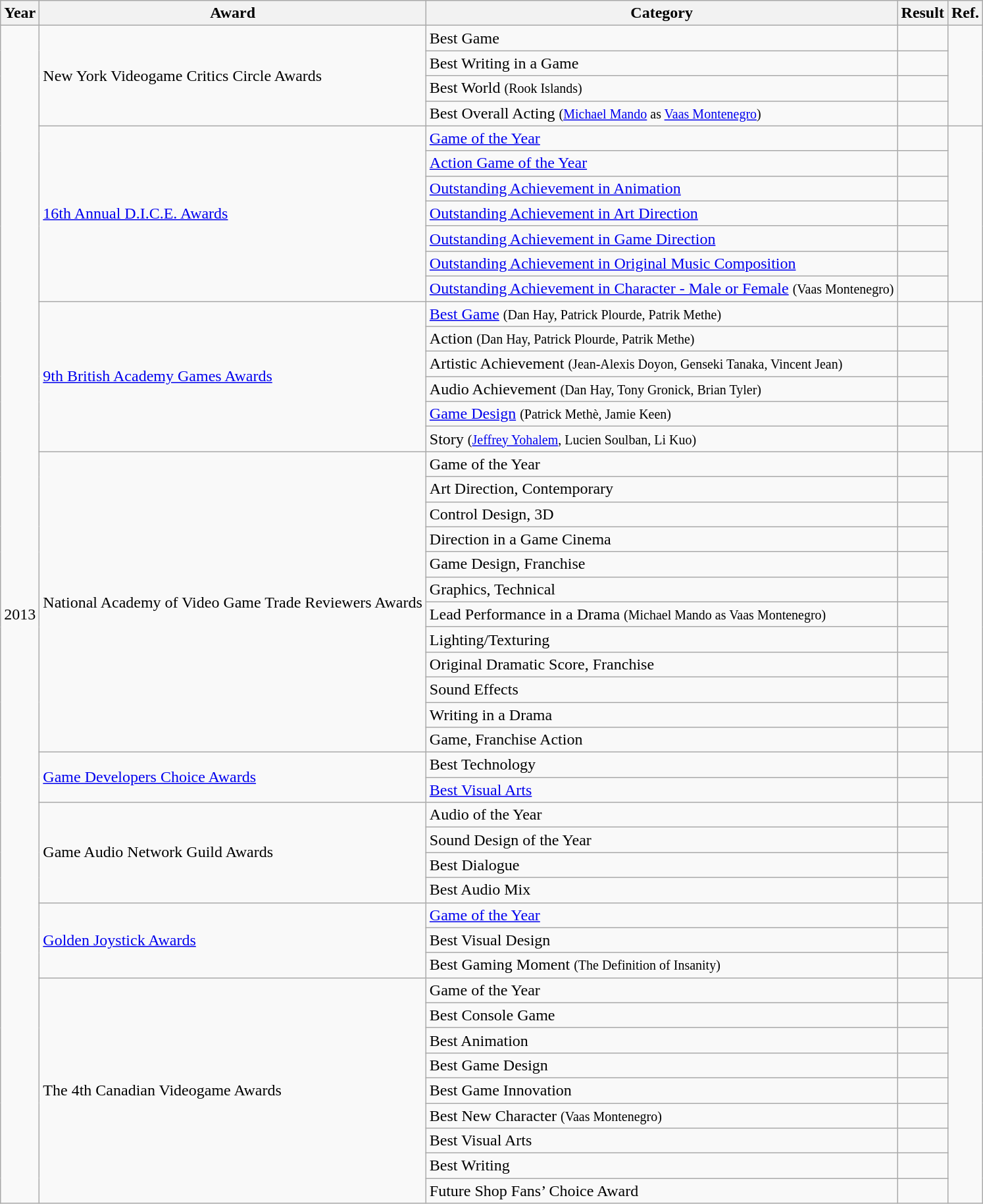<table class="wikitable sortable">
<tr>
<th>Year</th>
<th>Award</th>
<th>Category</th>
<th>Result</th>
<th class="unsortable">Ref.</th>
</tr>
<tr>
<td rowspan="47" style="text-align:center;">2013</td>
<td rowspan="4">New York Videogame Critics Circle Awards</td>
<td>Best Game</td>
<td></td>
<td rowspan="4" style="text-align:center;"><br></td>
</tr>
<tr>
<td>Best Writing in a Game</td>
<td></td>
</tr>
<tr>
<td>Best World <small>(Rook Islands)</small></td>
<td></td>
</tr>
<tr>
<td>Best Overall Acting <small>(<a href='#'>Michael Mando</a> as <a href='#'>Vaas Montenegro</a>)</small></td>
<td></td>
</tr>
<tr>
<td rowspan="7"><a href='#'>16th Annual D.I.C.E. Awards</a></td>
<td><a href='#'>Game of the Year</a></td>
<td></td>
<td rowspan="7" style="text-align:center;"></td>
</tr>
<tr>
<td><a href='#'>Action Game of the Year</a></td>
<td></td>
</tr>
<tr>
<td><a href='#'>Outstanding Achievement in Animation</a></td>
<td></td>
</tr>
<tr>
<td><a href='#'>Outstanding Achievement in Art Direction</a></td>
<td></td>
</tr>
<tr>
<td><a href='#'>Outstanding Achievement in Game Direction</a></td>
<td></td>
</tr>
<tr>
<td><a href='#'>Outstanding Achievement in Original Music Composition</a></td>
<td></td>
</tr>
<tr>
<td><a href='#'>Outstanding Achievement in Character - Male or Female</a> <small>(Vaas Montenegro)</small></td>
<td></td>
</tr>
<tr>
<td rowspan="6"><a href='#'>9th British Academy Games Awards</a></td>
<td><a href='#'>Best Game</a> <small>(Dan Hay, Patrick Plourde, Patrik Methe)</small></td>
<td></td>
<td rowspan="6" style="text-align:center;"></td>
</tr>
<tr>
<td>Action <small>(Dan Hay, Patrick Plourde, Patrik Methe)</small></td>
<td></td>
</tr>
<tr>
<td>Artistic Achievement <small>(Jean-Alexis Doyon, Genseki Tanaka, Vincent Jean)</small></td>
<td></td>
</tr>
<tr>
<td>Audio Achievement <small>(Dan Hay, Tony Gronick, Brian Tyler)</small></td>
<td></td>
</tr>
<tr>
<td><a href='#'>Game Design</a> <small>(Patrick Methè, Jamie Keen)</small></td>
<td></td>
</tr>
<tr>
<td>Story <small>(<a href='#'>Jeffrey Yohalem</a>, Lucien Soulban, Li Kuo)</small></td>
<td></td>
</tr>
<tr>
<td rowspan="12">National Academy of Video Game Trade Reviewers Awards</td>
<td>Game of the Year</td>
<td></td>
<td rowspan="12" style="text-align:center;"></td>
</tr>
<tr>
<td>Art Direction, Contemporary</td>
<td></td>
</tr>
<tr>
<td>Control Design, 3D</td>
<td></td>
</tr>
<tr>
<td>Direction in a Game Cinema</td>
<td></td>
</tr>
<tr>
<td>Game Design, Franchise</td>
<td></td>
</tr>
<tr>
<td>Graphics, Technical</td>
<td></td>
</tr>
<tr>
<td>Lead Performance in a Drama <small>(Michael Mando as Vaas Montenegro)</small></td>
<td></td>
</tr>
<tr>
<td>Lighting/Texturing</td>
<td></td>
</tr>
<tr>
<td>Original Dramatic Score, Franchise</td>
<td></td>
</tr>
<tr>
<td>Sound Effects</td>
<td></td>
</tr>
<tr>
<td>Writing in a Drama</td>
<td></td>
</tr>
<tr>
<td>Game, Franchise Action</td>
<td></td>
</tr>
<tr>
<td rowspan="2"><a href='#'>Game Developers Choice Awards</a></td>
<td>Best Technology</td>
<td></td>
<td rowspan="2" style="text-align:center;"></td>
</tr>
<tr>
<td><a href='#'>Best Visual Arts</a></td>
<td></td>
</tr>
<tr>
<td rowspan="4">Game Audio Network Guild Awards</td>
<td>Audio of the Year</td>
<td></td>
<td rowspan="4" style="text-align:center;"><br></td>
</tr>
<tr>
<td>Sound Design of the Year</td>
<td></td>
</tr>
<tr>
<td>Best Dialogue</td>
<td></td>
</tr>
<tr>
<td>Best Audio Mix</td>
<td></td>
</tr>
<tr>
<td rowspan="3"><a href='#'>Golden Joystick Awards</a></td>
<td><a href='#'>Game of the Year</a></td>
<td></td>
<td rowspan="3" style="text-align:center;"><br></td>
</tr>
<tr>
<td>Best Visual Design</td>
<td></td>
</tr>
<tr>
<td>Best Gaming Moment <small>(The Definition of Insanity)</small></td>
<td></td>
</tr>
<tr>
<td rowspan="9">The 4th Canadian Videogame Awards</td>
<td>Game of the Year</td>
<td></td>
<td rowspan="9" style="text-align:center;"></td>
</tr>
<tr>
<td>Best Console Game</td>
<td></td>
</tr>
<tr>
<td>Best Animation</td>
<td></td>
</tr>
<tr>
<td>Best Game Design</td>
<td></td>
</tr>
<tr>
<td>Best Game Innovation</td>
<td></td>
</tr>
<tr>
<td>Best New Character <small>(Vaas Montenegro)</small></td>
<td></td>
</tr>
<tr>
<td>Best Visual Arts</td>
<td></td>
</tr>
<tr>
<td>Best Writing</td>
<td></td>
</tr>
<tr>
<td>Future Shop Fans’ Choice Award</td>
<td></td>
</tr>
</table>
